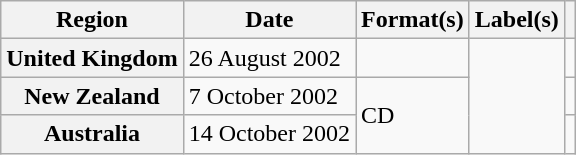<table class="wikitable plainrowheaders">
<tr>
<th>Region</th>
<th>Date</th>
<th>Format(s)</th>
<th>Label(s)</th>
<th></th>
</tr>
<tr>
<th scope="row">United Kingdom</th>
<td>26 August 2002</td>
<td></td>
<td rowspan="3"></td>
<td></td>
</tr>
<tr>
<th scope="row">New Zealand</th>
<td>7 October 2002</td>
<td rowspan="2">CD</td>
<td></td>
</tr>
<tr>
<th scope="row">Australia</th>
<td>14 October 2002</td>
<td></td>
</tr>
</table>
